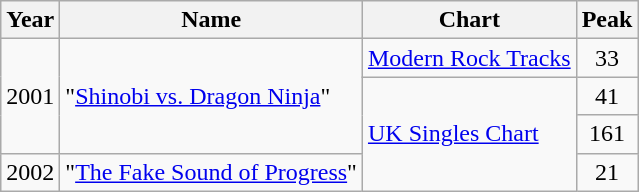<table class="wikitable">
<tr>
<th>Year</th>
<th>Name</th>
<th>Chart</th>
<th>Peak</th>
</tr>
<tr>
<td rowspan="3">2001</td>
<td rowspan="3">"<a href='#'>Shinobi vs. Dragon Ninja</a>"</td>
<td><a href='#'>Modern Rock Tracks</a></td>
<td align="center">33</td>
</tr>
<tr>
<td rowspan="3"><a href='#'>UK Singles Chart</a></td>
<td align="center">41</td>
</tr>
<tr>
<td align="center">161</td>
</tr>
<tr>
<td>2002</td>
<td>"<a href='#'>The Fake Sound of Progress</a>"</td>
<td align="center">21</td>
</tr>
</table>
